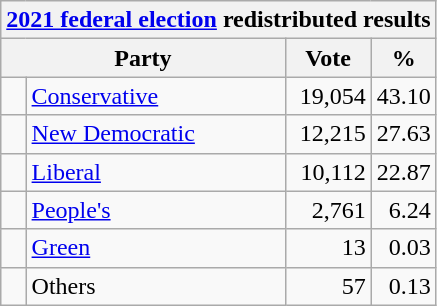<table class="wikitable">
<tr>
<th colspan="4"><a href='#'>2021 federal election</a> redistributed results</th>
</tr>
<tr>
<th bgcolor="#DDDDFF" width="130px" colspan="2">Party</th>
<th bgcolor="#DDDDFF" width="50px">Vote</th>
<th bgcolor="#DDDDFF" width="30px">%</th>
</tr>
<tr>
<td> </td>
<td><a href='#'>Conservative</a></td>
<td align=right>19,054</td>
<td align=right>43.10</td>
</tr>
<tr>
<td> </td>
<td><a href='#'>New Democratic</a></td>
<td align=right>12,215</td>
<td align=right>27.63</td>
</tr>
<tr>
<td> </td>
<td><a href='#'>Liberal</a></td>
<td align=right>10,112</td>
<td align=right>22.87</td>
</tr>
<tr>
<td> </td>
<td><a href='#'>People's</a></td>
<td align=right>2,761</td>
<td align=right>6.24</td>
</tr>
<tr>
<td> </td>
<td><a href='#'>Green</a></td>
<td align=right>13</td>
<td align=right>0.03</td>
</tr>
<tr>
<td> </td>
<td>Others</td>
<td align=right>57</td>
<td align=right>0.13</td>
</tr>
</table>
